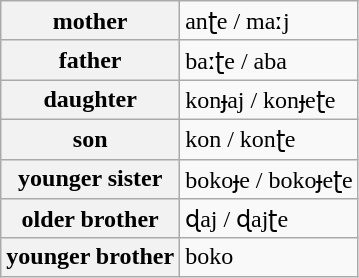<table class="wikitable">
<tr>
<th>mother</th>
<td>anʈe / maːj</td>
</tr>
<tr>
<th>father</th>
<td>baːʈe / aba</td>
</tr>
<tr>
<th>daughter</th>
<td>konɟaj / konɟeʈe</td>
</tr>
<tr>
<th>son</th>
<td>kon / konʈe</td>
</tr>
<tr>
<th>younger sister</th>
<td>bokoɟe / bokoɟeʈe</td>
</tr>
<tr>
<th>older brother</th>
<td>ɖaj / ɖajʈe</td>
</tr>
<tr>
<th>younger brother</th>
<td>boko</td>
</tr>
</table>
